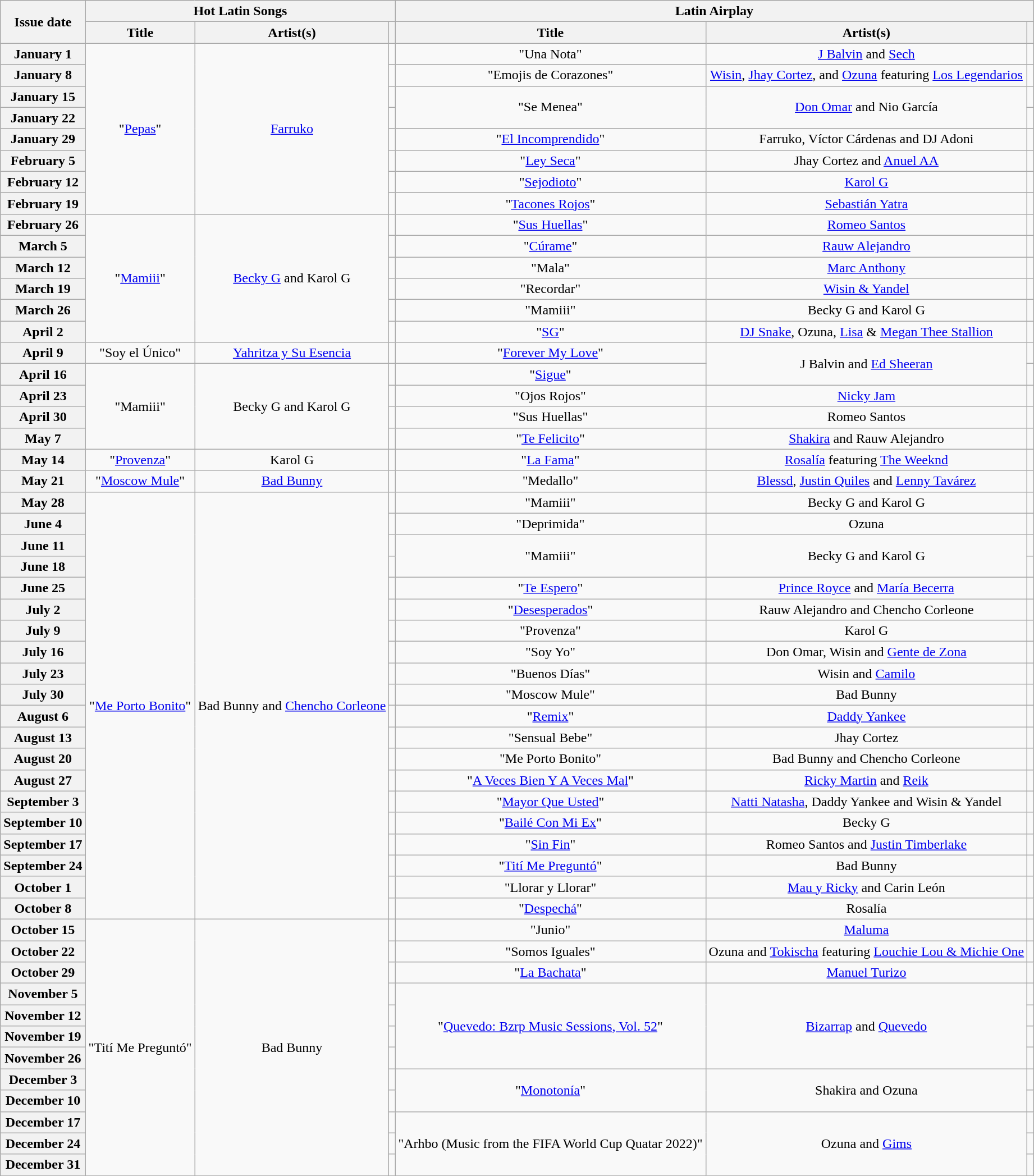<table class="wikitable plainrowheaders" style="text-align:center">
<tr>
<th scope=col rowspan=2>Issue date</th>
<th scope=col colspan=3>Hot Latin Songs</th>
<th scope=col colspan=3>Latin Airplay</th>
</tr>
<tr>
<th scope=col>Title</th>
<th scope=col>Artist(s)</th>
<th scope=col></th>
<th scope=col>Title</th>
<th scope=col>Artist(s)</th>
<th scope=col></th>
</tr>
<tr>
<th scope="row">January 1</th>
<td rowspan=8>"<a href='#'>Pepas</a>"</td>
<td rowspan=8><a href='#'>Farruko</a></td>
<td></td>
<td>"Una Nota"</td>
<td><a href='#'>J Balvin</a> and <a href='#'>Sech</a></td>
<td></td>
</tr>
<tr>
<th scope="row">January 8</th>
<td></td>
<td>"Emojis de Corazones"</td>
<td><a href='#'>Wisin</a>, <a href='#'>Jhay Cortez</a>, and <a href='#'>Ozuna</a> featuring <a href='#'>Los Legendarios</a></td>
<td></td>
</tr>
<tr>
<th scope="row">January 15</th>
<td></td>
<td rowspan=2>"Se Menea"</td>
<td rowspan=2><a href='#'>Don Omar</a> and Nio García</td>
<td></td>
</tr>
<tr>
<th scope="row">January 22</th>
<td></td>
<td></td>
</tr>
<tr>
<th scope="row">January 29</th>
<td></td>
<td>"<a href='#'>El Incomprendido</a>"</td>
<td>Farruko, Víctor Cárdenas and DJ Adoni</td>
<td></td>
</tr>
<tr>
<th scope="row">February 5</th>
<td></td>
<td>"<a href='#'>Ley Seca</a>"</td>
<td>Jhay Cortez and <a href='#'>Anuel AA</a></td>
<td></td>
</tr>
<tr>
<th scope="row">February 12</th>
<td></td>
<td>"<a href='#'>Sejodioto</a>"</td>
<td><a href='#'>Karol G</a></td>
<td></td>
</tr>
<tr>
<th scope="row">February 19</th>
<td></td>
<td>"<a href='#'>Tacones Rojos</a>"</td>
<td><a href='#'>Sebastián Yatra</a></td>
<td></td>
</tr>
<tr>
<th scope="row">February 26</th>
<td rowspan=6>"<a href='#'>Mamiii</a>"</td>
<td rowspan=6><a href='#'>Becky G</a> and Karol G</td>
<td></td>
<td>"<a href='#'>Sus Huellas</a>"</td>
<td><a href='#'>Romeo Santos</a></td>
<td></td>
</tr>
<tr>
<th scope="row">March 5</th>
<td></td>
<td>"<a href='#'>Cúrame</a>"</td>
<td><a href='#'>Rauw Alejandro</a></td>
<td></td>
</tr>
<tr>
<th scope="row">March 12</th>
<td></td>
<td>"Mala"</td>
<td><a href='#'>Marc Anthony</a></td>
<td></td>
</tr>
<tr>
<th scope="row">March 19</th>
<td></td>
<td>"Recordar"</td>
<td><a href='#'>Wisin & Yandel</a></td>
<td></td>
</tr>
<tr>
<th scope="row">March 26</th>
<td></td>
<td>"Mamiii"</td>
<td>Becky G and Karol G</td>
<td></td>
</tr>
<tr>
<th scope="row">April 2</th>
<td></td>
<td>"<a href='#'>SG</a>"</td>
<td><a href='#'>DJ Snake</a>, Ozuna, <a href='#'>Lisa</a> & <a href='#'>Megan Thee Stallion</a></td>
<td></td>
</tr>
<tr>
<th scope="row">April 9</th>
<td>"Soy el Único"</td>
<td><a href='#'>Yahritza y Su Esencia</a></td>
<td></td>
<td>"<a href='#'>Forever My Love</a>"</td>
<td rowspan=2>J Balvin and <a href='#'>Ed Sheeran</a></td>
<td></td>
</tr>
<tr>
<th scope="row">April 16</th>
<td rowspan=4>"Mamiii"</td>
<td rowspan=4>Becky G and Karol G</td>
<td></td>
<td>"<a href='#'>Sigue</a>"</td>
<td></td>
</tr>
<tr>
<th scope="row">April 23</th>
<td></td>
<td>"Ojos Rojos"</td>
<td><a href='#'>Nicky Jam</a></td>
<td></td>
</tr>
<tr>
<th scope="row">April 30</th>
<td></td>
<td>"Sus Huellas"</td>
<td>Romeo Santos</td>
<td></td>
</tr>
<tr>
<th scope="row">May 7</th>
<td></td>
<td>"<a href='#'>Te Felicito</a>"</td>
<td><a href='#'>Shakira</a> and Rauw Alejandro</td>
<td></td>
</tr>
<tr>
<th scope="row">May 14</th>
<td>"<a href='#'>Provenza</a>"</td>
<td>Karol G</td>
<td></td>
<td>"<a href='#'>La Fama</a>"</td>
<td><a href='#'>Rosalía</a> featuring <a href='#'>The Weeknd</a></td>
<td></td>
</tr>
<tr>
<th scope="row">May 21</th>
<td>"<a href='#'>Moscow Mule</a>"</td>
<td><a href='#'>Bad Bunny</a></td>
<td></td>
<td>"Medallo"</td>
<td><a href='#'>Blessd</a>, <a href='#'>Justin Quiles</a> and <a href='#'>Lenny Tavárez</a></td>
<td></td>
</tr>
<tr>
<th scope="row">May 28</th>
<td rowspan=20>"<a href='#'>Me Porto Bonito</a>"</td>
<td rowspan=20>Bad Bunny and <a href='#'>Chencho Corleone</a></td>
<td></td>
<td>"Mamiii"</td>
<td>Becky G and Karol G</td>
<td></td>
</tr>
<tr>
<th scope="row">June 4</th>
<td></td>
<td>"Deprimida"</td>
<td>Ozuna</td>
<td></td>
</tr>
<tr>
<th scope="row">June 11</th>
<td></td>
<td rowspan=2>"Mamiii"</td>
<td rowspan=2>Becky G and Karol G</td>
<td></td>
</tr>
<tr>
<th scope="row">June 18</th>
<td></td>
<td></td>
</tr>
<tr>
<th scope="row">June 25</th>
<td></td>
<td>"<a href='#'>Te Espero</a>"</td>
<td><a href='#'>Prince Royce</a> and <a href='#'>María Becerra</a></td>
<td></td>
</tr>
<tr>
<th scope="row">July 2</th>
<td></td>
<td>"<a href='#'>Desesperados</a>"</td>
<td>Rauw Alejandro and Chencho Corleone</td>
<td></td>
</tr>
<tr>
<th scope="row">July 9</th>
<td></td>
<td>"Provenza"</td>
<td>Karol G</td>
<td></td>
</tr>
<tr>
<th scope="row">July 16</th>
<td></td>
<td>"Soy Yo"</td>
<td>Don Omar, Wisin and <a href='#'>Gente de Zona</a></td>
<td></td>
</tr>
<tr>
<th scope="row">July 23</th>
<td></td>
<td>"Buenos Días"</td>
<td>Wisin and <a href='#'>Camilo</a></td>
<td></td>
</tr>
<tr>
<th scope="row">July 30</th>
<td></td>
<td>"Moscow Mule"</td>
<td>Bad Bunny</td>
<td></td>
</tr>
<tr>
<th scope="row">August 6</th>
<td></td>
<td>"<a href='#'>Remix</a>"</td>
<td><a href='#'>Daddy Yankee</a></td>
<td></td>
</tr>
<tr>
<th scope="row">August 13</th>
<td></td>
<td>"Sensual Bebe"</td>
<td>Jhay Cortez</td>
<td></td>
</tr>
<tr>
<th scope="row">August 20</th>
<td></td>
<td>"Me Porto Bonito"</td>
<td>Bad Bunny and Chencho Corleone</td>
<td></td>
</tr>
<tr>
<th scope="row">August 27</th>
<td></td>
<td>"<a href='#'>A Veces Bien Y A Veces Mal</a>"</td>
<td><a href='#'>Ricky Martin</a> and <a href='#'>Reik</a></td>
<td></td>
</tr>
<tr>
<th scope="row">September 3</th>
<td></td>
<td>"<a href='#'>Mayor Que Usted</a>"</td>
<td><a href='#'>Natti Natasha</a>, Daddy Yankee and Wisin & Yandel</td>
<td></td>
</tr>
<tr>
<th scope="row">September 10</th>
<td></td>
<td>"<a href='#'>Bailé Con Mi Ex</a>"</td>
<td>Becky G</td>
<td></td>
</tr>
<tr>
<th scope="row">September 17</th>
<td></td>
<td>"<a href='#'>Sin Fin</a>"</td>
<td>Romeo Santos and <a href='#'>Justin Timberlake</a></td>
<td></td>
</tr>
<tr>
<th scope="row">September 24</th>
<td></td>
<td>"<a href='#'>Tití Me Preguntó</a>"</td>
<td>Bad Bunny</td>
<td></td>
</tr>
<tr>
<th scope="row">October 1</th>
<td></td>
<td>"Llorar y Llorar"</td>
<td><a href='#'>Mau y Ricky</a> and Carin León</td>
<td></td>
</tr>
<tr>
<th scope="row">October 8</th>
<td></td>
<td>"<a href='#'>Despechá</a>"</td>
<td>Rosalía</td>
<td></td>
</tr>
<tr>
<th scope="row">October 15</th>
<td rowspan=12>"Tití Me Preguntó"</td>
<td rowspan=12>Bad Bunny</td>
<td></td>
<td>"Junio"</td>
<td><a href='#'>Maluma</a></td>
<td></td>
</tr>
<tr>
<th scope="row">October 22</th>
<td></td>
<td>"Somos Iguales"</td>
<td>Ozuna and <a href='#'>Tokischa</a> featuring <a href='#'>Louchie Lou & Michie One</a></td>
<td></td>
</tr>
<tr>
<th scope="row">October 29</th>
<td></td>
<td>"<a href='#'>La Bachata</a>"</td>
<td><a href='#'>Manuel Turizo</a></td>
<td></td>
</tr>
<tr>
<th scope="row">November 5</th>
<td></td>
<td rowspan=4>"<a href='#'>Quevedo: Bzrp Music Sessions, Vol. 52</a>"</td>
<td rowspan=4><a href='#'>Bizarrap</a> and <a href='#'>Quevedo</a></td>
<td></td>
</tr>
<tr>
<th scope="row">November 12</th>
<td></td>
<td></td>
</tr>
<tr>
<th scope="row">November 19</th>
<td></td>
<td></td>
</tr>
<tr>
<th scope="row">November 26</th>
<td></td>
<td></td>
</tr>
<tr>
<th scope="row">December 3</th>
<td></td>
<td rowspan=2>"<a href='#'>Monotonía</a>"</td>
<td rowspan=2>Shakira and Ozuna</td>
<td></td>
</tr>
<tr>
<th scope="row">December 10</th>
<td></td>
<td></td>
</tr>
<tr>
<th scope="row">December 17</th>
<td></td>
<td rowspan=3>"Arhbo (Music from the FIFA World Cup Quatar 2022)"</td>
<td rowspan=3>Ozuna and <a href='#'>Gims</a></td>
<td></td>
</tr>
<tr>
<th scope="row">December 24</th>
<td></td>
<td></td>
</tr>
<tr>
<th scope="row">December 31</th>
<td></td>
<td></td>
</tr>
</table>
